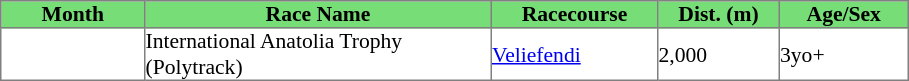<table class = "sortable" | border="1" cellpadding="0" style="border-collapse: collapse; font-size:90%">
<tr bgcolor="#77dd77" align="center">
<th>Month</th>
<th>Race Name</th>
<th>Racecourse</th>
<th>Dist. (m)</th>
<th>Age/Sex</th>
</tr>
<tr>
<td width=95px></td>
<td width=230px>International Anatolia Trophy (Polytrack)</td>
<td width=110px><a href='#'>Veliefendi</a></td>
<td width=80px>2,000</td>
<td width=85px>3yo+</td>
</tr>
</table>
